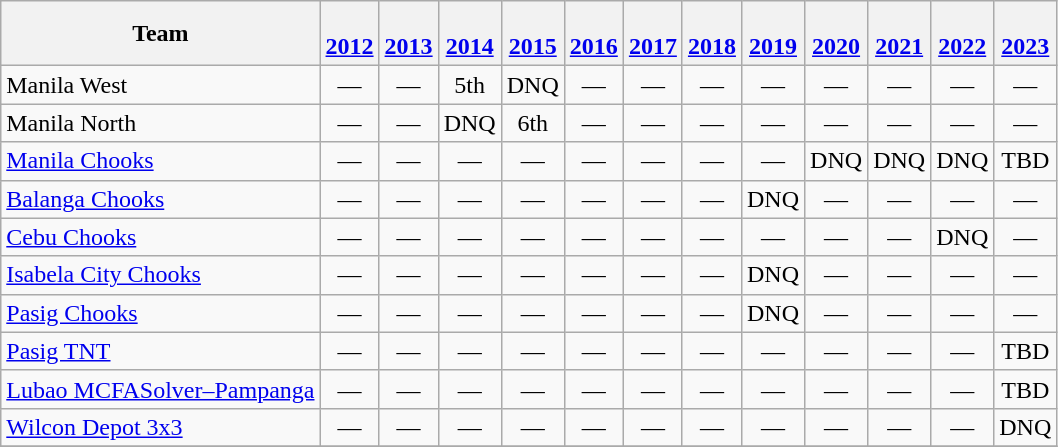<table class="wikitable" style="text-align: center;">
<tr>
<th>Team</th>
<th><br><a href='#'>2012</a></th>
<th><br><a href='#'>2013</a></th>
<th><br><a href='#'>2014</a></th>
<th><br><a href='#'>2015</a></th>
<th><br><a href='#'>2016</a></th>
<th><br><a href='#'>2017</a></th>
<th><br><a href='#'>2018</a></th>
<th><br><a href='#'>2019</a></th>
<th><br><a href='#'>2020</a></th>
<th><br><a href='#'>2021</a></th>
<th><br><a href='#'>2022</a></th>
<th><br><a href='#'>2023</a></th>
</tr>
<tr>
<td align="left">Manila West</td>
<td>—</td>
<td>—</td>
<td>5th</td>
<td>DNQ</td>
<td>—</td>
<td>—</td>
<td>—</td>
<td>—</td>
<td>—</td>
<td>—</td>
<td>—</td>
<td>—</td>
</tr>
<tr>
<td align="left">Manila North</td>
<td>—</td>
<td>—</td>
<td>DNQ</td>
<td>6th</td>
<td>—</td>
<td>—</td>
<td>—</td>
<td>—</td>
<td>—</td>
<td>—</td>
<td>—</td>
<td>—</td>
</tr>
<tr>
<td align="left"><a href='#'>Manila Chooks</a></td>
<td>—</td>
<td>—</td>
<td>—</td>
<td>—</td>
<td>—</td>
<td>—</td>
<td>—</td>
<td>—</td>
<td>DNQ</td>
<td>DNQ</td>
<td>DNQ</td>
<td>TBD</td>
</tr>
<tr>
<td align="left"><a href='#'>Balanga Chooks</a></td>
<td>—</td>
<td>—</td>
<td>—</td>
<td>—</td>
<td>—</td>
<td>—</td>
<td>—</td>
<td>DNQ</td>
<td>—</td>
<td>—</td>
<td>—</td>
<td>—</td>
</tr>
<tr>
<td align="left"><a href='#'>Cebu Chooks</a></td>
<td>—</td>
<td>—</td>
<td>—</td>
<td>—</td>
<td>—</td>
<td>—</td>
<td>—</td>
<td>—</td>
<td>—</td>
<td>—</td>
<td>DNQ</td>
<td>—</td>
</tr>
<tr>
<td align="left"><a href='#'>Isabela City Chooks</a></td>
<td>—</td>
<td>—</td>
<td>—</td>
<td>—</td>
<td>—</td>
<td>—</td>
<td>—</td>
<td>DNQ</td>
<td>—</td>
<td>—</td>
<td>—</td>
<td>—</td>
</tr>
<tr>
<td align="left"><a href='#'>Pasig Chooks</a></td>
<td>—</td>
<td>—</td>
<td>—</td>
<td>—</td>
<td>—</td>
<td>—</td>
<td>—</td>
<td>DNQ</td>
<td>—</td>
<td>—</td>
<td>—</td>
<td>—</td>
</tr>
<tr>
<td align="left"><a href='#'>Pasig TNT</a></td>
<td>—</td>
<td>—</td>
<td>—</td>
<td>—</td>
<td>—</td>
<td>—</td>
<td>—</td>
<td>—</td>
<td>—</td>
<td>—</td>
<td>—</td>
<td>TBD</td>
</tr>
<tr>
<td align="left"><a href='#'>Lubao MCFASolver–Pampanga</a></td>
<td>—</td>
<td>—</td>
<td>—</td>
<td>—</td>
<td>—</td>
<td>—</td>
<td>—</td>
<td>—</td>
<td>—</td>
<td>—</td>
<td>—</td>
<td>TBD</td>
</tr>
<tr>
<td align="left"><a href='#'>Wilcon Depot 3x3</a></td>
<td>—</td>
<td>—</td>
<td>—</td>
<td>—</td>
<td>—</td>
<td>—</td>
<td>—</td>
<td>—</td>
<td>—</td>
<td>—</td>
<td>—</td>
<td>DNQ</td>
</tr>
<tr>
</tr>
</table>
